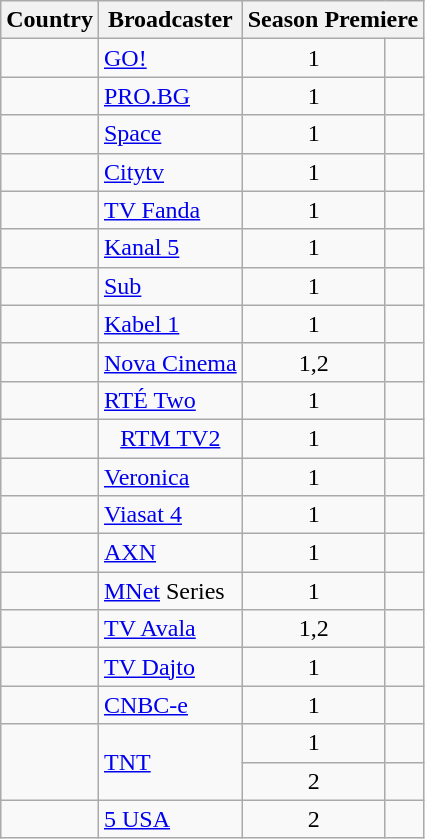<table class="wikitable">
<tr>
<th>Country</th>
<th>Broadcaster</th>
<th colspan="2">Season Premiere</th>
</tr>
<tr>
<td></td>
<td><a href='#'>GO!</a></td>
<td align="center">1</td>
<td align="center"></td>
</tr>
<tr>
<td></td>
<td><a href='#'>PRO.BG</a></td>
<td align="center">1</td>
<td align="center"></td>
</tr>
<tr>
<td></td>
<td><a href='#'>Space</a></td>
<td align="center">1</td>
<td align="center"></td>
</tr>
<tr>
<td></td>
<td><a href='#'>Citytv</a></td>
<td align="center">1</td>
<td align="center"></td>
</tr>
<tr>
<td></td>
<td><a href='#'>TV Fanda</a></td>
<td align="center">1</td>
<td align="center"></td>
</tr>
<tr>
<td></td>
<td><a href='#'>Kanal 5</a></td>
<td align="center">1</td>
<td align="center"></td>
</tr>
<tr>
<td></td>
<td><a href='#'>Sub</a></td>
<td align="center">1</td>
<td align="center"></td>
</tr>
<tr>
<td></td>
<td><a href='#'>Kabel 1</a></td>
<td align="center">1</td>
<td align="center"></td>
</tr>
<tr>
<td></td>
<td><a href='#'>Nova Cinema</a></td>
<td align="center">1,2</td>
<td align="center"></td>
</tr>
<tr>
<td></td>
<td><a href='#'>RTÉ Two</a></td>
<td align="center">1</td>
<td align="center"></td>
</tr>
<tr>
<td></td>
<td align="center"><a href='#'>RTM TV2</a></td>
<td align="center">1</td>
<td align="center"></td>
</tr>
<tr>
<td></td>
<td><a href='#'>Veronica</a></td>
<td align="center">1</td>
<td align="center"></td>
</tr>
<tr>
<td></td>
<td><a href='#'>Viasat 4</a></td>
<td align="center">1</td>
<td align="center"></td>
</tr>
<tr>
<td></td>
<td><a href='#'>AXN</a></td>
<td align="center">1</td>
<td align="center"></td>
</tr>
<tr>
<td></td>
<td><a href='#'>MNet</a> Series</td>
<td align="center">1</td>
<td align="center"></td>
</tr>
<tr>
<td></td>
<td><a href='#'>TV Avala</a></td>
<td align="center">1,2</td>
<td align="center"></td>
</tr>
<tr>
<td></td>
<td><a href='#'>TV Dajto</a></td>
<td align="center">1</td>
<td align="center"></td>
</tr>
<tr>
<td></td>
<td><a href='#'>CNBC-e</a></td>
<td align="center">1</td>
<td align="center"></td>
</tr>
<tr>
<td rowspan="2"></td>
<td rowspan="2"><a href='#'>TNT</a></td>
<td align="center">1</td>
<td align="center"></td>
</tr>
<tr>
<td align="center">2</td>
<td align="center"></td>
</tr>
<tr>
<td></td>
<td><a href='#'>5 USA</a></td>
<td align="center">2</td>
<td align="center"></td>
</tr>
</table>
